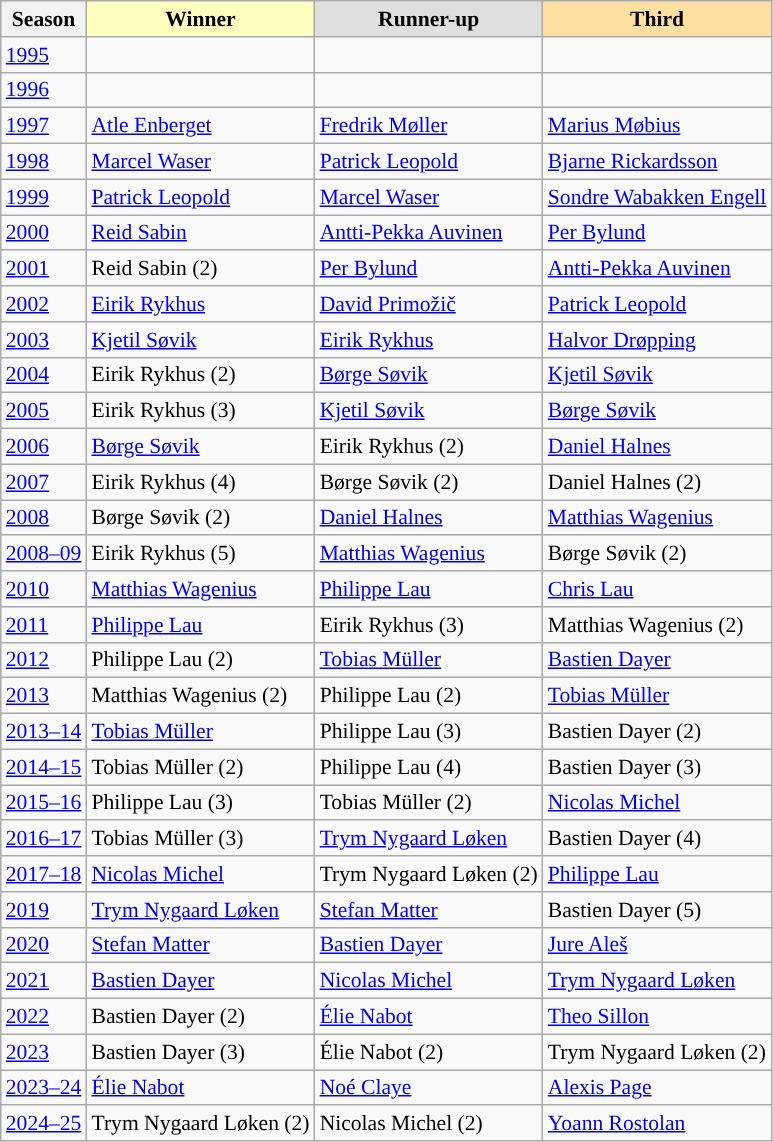<table class="wikitable" style="font-size: 90%;">
<tr>
<th>Season</th>
<th style="background:#ffffbf;">Winner</th>
<th style="background:#dfdfdf;">Runner-up</th>
<th style="background:#ffdf9f;">Third</th>
</tr>
<tr>
<td><a href='#'>1995</a></td>
<td></td>
<td></td>
<td></td>
</tr>
<tr>
<td><a href='#'>1996</a></td>
<td></td>
<td></td>
<td></td>
</tr>
<tr>
<td><a href='#'>1997</a></td>
<td> <a href='#'>Atle Enberget</a></td>
<td> <a href='#'>Fredrik Møller</a></td>
<td> <a href='#'>Marius Møbius</a></td>
</tr>
<tr>
<td><a href='#'>1998</a></td>
<td> <a href='#'>Marcel Waser</a></td>
<td> <a href='#'>Patrick Leopold</a></td>
<td> <a href='#'>Bjarne Rickardsson</a></td>
</tr>
<tr>
<td><a href='#'>1999</a></td>
<td> <a href='#'>Patrick Leopold</a></td>
<td> <a href='#'>Marcel Waser</a></td>
<td> <a href='#'>Sondre Wabakken Engell</a></td>
</tr>
<tr>
<td><a href='#'>2000</a></td>
<td> <a href='#'>Reid Sabin</a></td>
<td> <a href='#'>Antti-Pekka Auvinen</a></td>
<td> <a href='#'>Per Bylund</a></td>
</tr>
<tr>
<td><a href='#'>2001</a></td>
<td> Reid Sabin (2)</td>
<td> <a href='#'>Per Bylund</a></td>
<td> <a href='#'>Antti-Pekka Auvinen</a></td>
</tr>
<tr>
<td><a href='#'>2002</a></td>
<td> <a href='#'>Eirik Rykhus</a></td>
<td> <a href='#'>David Primožič</a></td>
<td> <a href='#'>Patrick Leopold</a></td>
</tr>
<tr>
<td><a href='#'>2003</a></td>
<td> <a href='#'>Kjetil Søvik</a></td>
<td> <a href='#'>Eirik Rykhus</a></td>
<td> <a href='#'>Halvor Drøpping</a></td>
</tr>
<tr>
<td><a href='#'>2004</a></td>
<td> Eirik Rykhus (2)</td>
<td> <a href='#'>Børge Søvik</a></td>
<td> <a href='#'>Kjetil Søvik</a></td>
</tr>
<tr>
<td><a href='#'>2005</a></td>
<td> Eirik Rykhus (3)</td>
<td> <a href='#'>Kjetil Søvik</a></td>
<td> <a href='#'>Børge Søvik</a></td>
</tr>
<tr>
<td><a href='#'>2006</a></td>
<td> <a href='#'>Børge Søvik</a></td>
<td> Eirik Rykhus (2)</td>
<td> <a href='#'>Daniel Halnes</a></td>
</tr>
<tr>
<td><a href='#'>2007</a></td>
<td> Eirik Rykhus (4)</td>
<td> Børge Søvik (2)</td>
<td> Daniel Halnes (2)</td>
</tr>
<tr>
<td><a href='#'>2008</a></td>
<td> Børge Søvik (2)</td>
<td> <a href='#'>Daniel Halnes</a></td>
<td> <a href='#'>Matthias Wagenius</a></td>
</tr>
<tr>
<td><a href='#'>2008–09</a></td>
<td> Eirik Rykhus (5)</td>
<td> <a href='#'>Matthias Wagenius</a></td>
<td> Børge Søvik (2)</td>
</tr>
<tr>
<td><a href='#'>2010</a></td>
<td> <a href='#'>Matthias Wagenius</a></td>
<td> <a href='#'>Philippe Lau</a></td>
<td> <a href='#'>Chris Lau</a></td>
</tr>
<tr>
<td><a href='#'>2011</a></td>
<td> <a href='#'>Philippe Lau</a></td>
<td> Eirik Rykhus (3)</td>
<td> Matthias Wagenius (2)</td>
</tr>
<tr>
<td><a href='#'>2012</a></td>
<td> Philippe Lau (2)</td>
<td> <a href='#'>Tobias Müller</a></td>
<td> <a href='#'>Bastien Dayer</a></td>
</tr>
<tr>
<td><a href='#'>2013</a></td>
<td> Matthias Wagenius (2)</td>
<td> Philippe Lau (2)</td>
<td> <a href='#'>Tobias Müller</a></td>
</tr>
<tr>
<td><a href='#'>2013–14</a></td>
<td> <a href='#'>Tobias Müller</a></td>
<td> Philippe Lau (3)</td>
<td> Bastien Dayer (2)</td>
</tr>
<tr>
<td><a href='#'>2014–15</a></td>
<td> Tobias Müller (2)</td>
<td> Philippe Lau (4)</td>
<td> Bastien Dayer (3)</td>
</tr>
<tr>
<td><a href='#'>2015–16</a></td>
<td> Philippe Lau (3)</td>
<td> Tobias Müller (2)</td>
<td> <a href='#'>Nicolas Michel</a></td>
</tr>
<tr>
<td><a href='#'>2016–17</a></td>
<td> Tobias Müller (3)</td>
<td> <a href='#'>Trym Nygaard Løken</a></td>
<td> Bastien Dayer (4)</td>
</tr>
<tr>
<td><a href='#'>2017–18</a></td>
<td> <a href='#'>Nicolas Michel</a></td>
<td> Trym Nygaard Løken (2)</td>
<td> <a href='#'>Philippe Lau</a></td>
</tr>
<tr>
<td><a href='#'>2019</a></td>
<td> <a href='#'>Trym Nygaard Løken</a></td>
<td> <a href='#'>Stefan Matter</a></td>
<td> Bastien Dayer (5)</td>
</tr>
<tr>
<td><a href='#'>2020</a></td>
<td> <a href='#'>Stefan Matter</a></td>
<td> <a href='#'>Bastien Dayer</a></td>
<td> <a href='#'>Jure Aleš</a></td>
</tr>
<tr>
<td><a href='#'>2021</a></td>
<td> <a href='#'>Bastien Dayer</a></td>
<td> <a href='#'>Nicolas Michel</a></td>
<td> <a href='#'>Trym Nygaard Løken</a></td>
</tr>
<tr>
<td><a href='#'>2022</a></td>
<td> Bastien Dayer (2)</td>
<td> <a href='#'>Élie Nabot</a></td>
<td> <a href='#'>Theo Sillon</a></td>
</tr>
<tr>
<td><a href='#'>2023</a></td>
<td> Bastien Dayer (3)</td>
<td> Élie Nabot (2)</td>
<td> Trym Nygaard Løken (2)</td>
</tr>
<tr>
<td><a href='#'>2023–24</a></td>
<td> <a href='#'>Élie Nabot</a></td>
<td> <a href='#'>Noé Claye</a></td>
<td> <a href='#'>Alexis Page</a></td>
</tr>
<tr>
<td><a href='#'>2024–25</a></td>
<td> Trym Nygaard Løken (2)</td>
<td> Nicolas Michel (2)</td>
<td> <a href='#'>Yoann Rostolan</a></td>
</tr>
</table>
